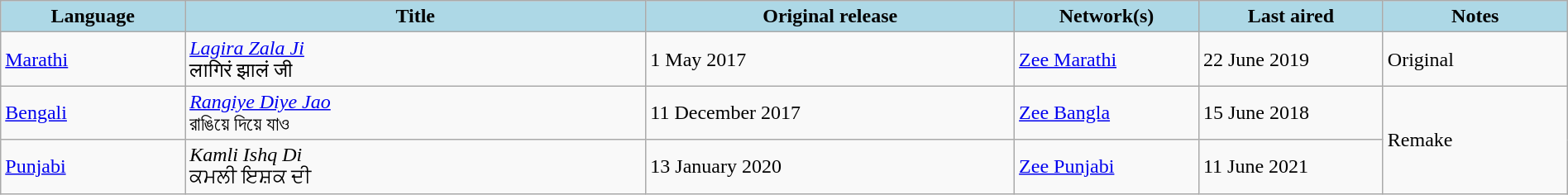<table class="wikitable" style="width: 100%; margin-right: 0;">
<tr>
<th style="background:LightBlue; width:10%;">Language</th>
<th style="background:LightBlue; width:25%;">Title</th>
<th style="background:LightBlue; width:20%;">Original release</th>
<th style="background:LightBlue; width:10%;">Network(s)</th>
<th style="background:LightBlue; width:10%;">Last aired</th>
<th style="background:LightBlue; width:10%;">Notes</th>
</tr>
<tr>
<td><a href='#'>Marathi</a></td>
<td><em><a href='#'>Lagira Zala Ji</a></em> <br> लागिरं झालं जी</td>
<td>1 May 2017</td>
<td><a href='#'>Zee Marathi</a></td>
<td>22 June 2019</td>
<td>Original</td>
</tr>
<tr>
<td><a href='#'>Bengali</a></td>
<td><em><a href='#'>Rangiye Diye Jao</a></em> <br> রাঙিয়ে দিয়ে যাও</td>
<td>11 December 2017</td>
<td><a href='#'>Zee Bangla</a></td>
<td>15 June 2018</td>
<td rowspan="2">Remake</td>
</tr>
<tr>
<td><a href='#'>Punjabi</a></td>
<td><em>Kamli Ishq Di</em> <br> ਕਮਲੀ ਇਸ਼ਕ ਦੀ</td>
<td>13 January 2020</td>
<td><a href='#'>Zee Punjabi</a></td>
<td>11 June 2021</td>
</tr>
</table>
